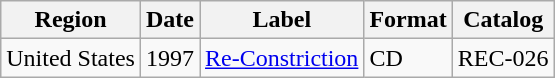<table class="wikitable">
<tr>
<th>Region</th>
<th>Date</th>
<th>Label</th>
<th>Format</th>
<th>Catalog</th>
</tr>
<tr>
<td>United States</td>
<td>1997</td>
<td><a href='#'>Re-Constriction</a></td>
<td>CD</td>
<td>REC-026</td>
</tr>
</table>
